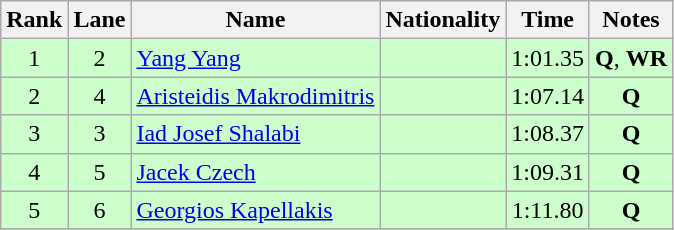<table class="wikitable">
<tr>
<th>Rank</th>
<th>Lane</th>
<th>Name</th>
<th>Nationality</th>
<th>Time</th>
<th>Notes</th>
</tr>
<tr bgcolor=ccffcc>
<td align=center>1</td>
<td align=center>2</td>
<td><a href='#'>Yang Yang</a></td>
<td></td>
<td align=center>1:01.35</td>
<td align=center><strong>Q</strong>, <strong>WR</strong></td>
</tr>
<tr bgcolor=ccffcc>
<td align=center>2</td>
<td align=center>4</td>
<td><a href='#'>Aristeidis Makrodimitris</a></td>
<td></td>
<td align=center>1:07.14</td>
<td align=center><strong>Q</strong></td>
</tr>
<tr bgcolor=ccffcc>
<td align=center>3</td>
<td align=center>3</td>
<td><a href='#'>Iad Josef Shalabi</a></td>
<td></td>
<td align=center>1:08.37</td>
<td align=center><strong>Q</strong></td>
</tr>
<tr bgcolor=ccffcc>
<td align=center>4</td>
<td align=center>5</td>
<td><a href='#'>Jacek Czech</a></td>
<td></td>
<td align=center>1:09.31</td>
<td align=center><strong>Q</strong></td>
</tr>
<tr bgcolor=ccffcc>
<td align=center>5</td>
<td align=center>6</td>
<td><a href='#'>Georgios Kapellakis</a></td>
<td></td>
<td align=center>1:11.80</td>
<td align=center><strong>Q</strong></td>
</tr>
<tr>
</tr>
</table>
